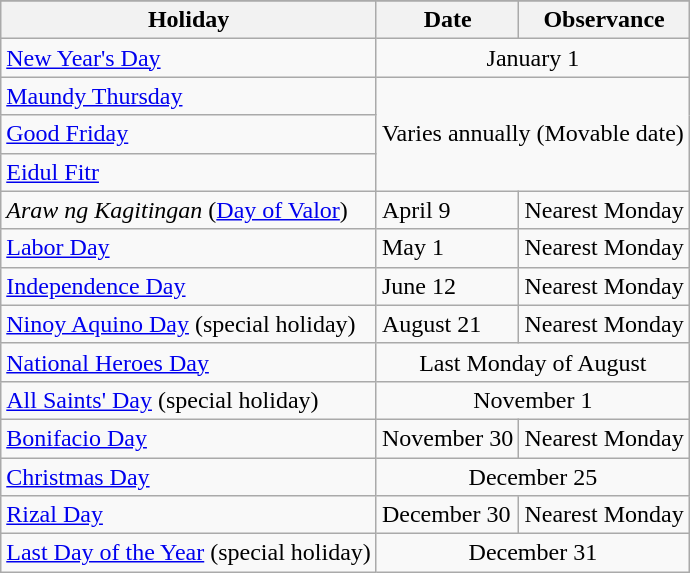<table class="wikitable">
<tr>
</tr>
<tr>
<th>Holiday</th>
<th>Date</th>
<th>Observance</th>
</tr>
<tr>
<td><a href='#'>New Year's Day</a></td>
<td colspan=2 align=center>January 1</td>
</tr>
<tr>
<td><a href='#'>Maundy Thursday</a></td>
<td colspan=2 rowspan=3 align=center>Varies annually (Movable date)</td>
</tr>
<tr>
<td><a href='#'>Good Friday</a></td>
</tr>
<tr>
<td><a href='#'>Eidul Fitr</a></td>
</tr>
<tr>
<td><em>Araw ng Kagitingan</em> (<a href='#'>Day of Valor</a>)</td>
<td>April 9</td>
<td>Nearest Monday</td>
</tr>
<tr>
<td><a href='#'>Labor Day</a></td>
<td>May 1</td>
<td>Nearest Monday</td>
</tr>
<tr>
<td><a href='#'>Independence Day</a></td>
<td>June 12</td>
<td>Nearest Monday</td>
</tr>
<tr>
<td><a href='#'>Ninoy Aquino Day</a> (special holiday)</td>
<td>August 21</td>
<td>Nearest Monday</td>
</tr>
<tr>
<td><a href='#'>National Heroes Day</a></td>
<td colspan=2  align=center>Last Monday of August</td>
</tr>
<tr>
<td><a href='#'>All Saints' Day</a> (special holiday)</td>
<td colspan=2 align=center>November 1</td>
</tr>
<tr>
<td><a href='#'>Bonifacio Day</a></td>
<td>November 30</td>
<td>Nearest Monday</td>
</tr>
<tr>
<td><a href='#'>Christmas Day</a></td>
<td colspan=2 align=center>December 25</td>
</tr>
<tr>
<td><a href='#'>Rizal Day</a></td>
<td>December 30</td>
<td>Nearest Monday</td>
</tr>
<tr>
<td><a href='#'>Last Day of the Year</a> (special holiday)</td>
<td colspan=2 align=center>December 31</td>
</tr>
</table>
